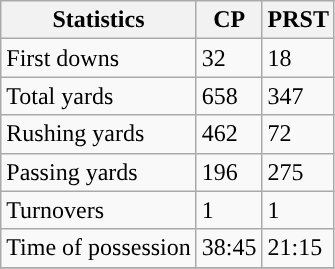<table class="wikitable">
<tr>
<th>Statistics</th>
<th>CP</th>
<th>PRST</th>
</tr>
<tr>
<td>First downs</td>
<td>32</td>
<td>18</td>
</tr>
<tr>
<td>Total yards</td>
<td>658</td>
<td>347</td>
</tr>
<tr>
<td>Rushing yards</td>
<td>462</td>
<td>72</td>
</tr>
<tr>
<td>Passing yards</td>
<td>196</td>
<td>275</td>
</tr>
<tr>
<td>Turnovers</td>
<td>1</td>
<td>1</td>
</tr>
<tr>
<td>Time of possession</td>
<td>38:45</td>
<td>21:15</td>
</tr>
<tr>
</tr>
</table>
